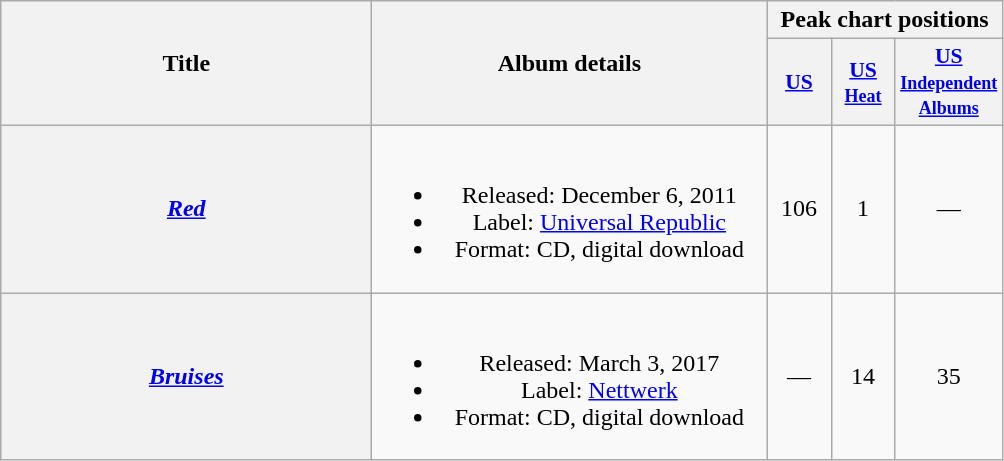<table class="wikitable plainrowheaders" style="text-align:center;">
<tr>
<th scope="col" rowspan="2" style="width:15em;">Title</th>
<th scope="col" rowspan="2" style="width:16em;">Album details</th>
<th scope="col" colspan="3">Peak chart positions</th>
</tr>
<tr>
<th scope="col" style="width:2.5em;font-size:90%;"><a href='#'>US</a><br></th>
<th scope="col" style="width:2.5em;font-size:90%;"><a href='#'>US<br><small>Heat</small></a><br></th>
<th scope="col" style="width:2.5em;font-size:90%;"><a href='#'>US<br><small>Independent Albums</small></a></th>
</tr>
<tr>
<th scope="row"><em><a href='#'>Red</a></em></th>
<td><br><ul><li>Released: December 6, 2011</li><li>Label: <a href='#'>Universal Republic</a></li><li>Format: CD, digital download</li></ul></td>
<td>106</td>
<td>1</td>
<td>—</td>
</tr>
<tr>
<th scope="row"><em><a href='#'>Bruises</a></em></th>
<td><br><ul><li>Released: March 3, 2017</li><li>Label: <a href='#'>Nettwerk</a></li><li>Format: CD, digital download</li></ul></td>
<td>—</td>
<td>14</td>
<td>35</td>
</tr>
</table>
